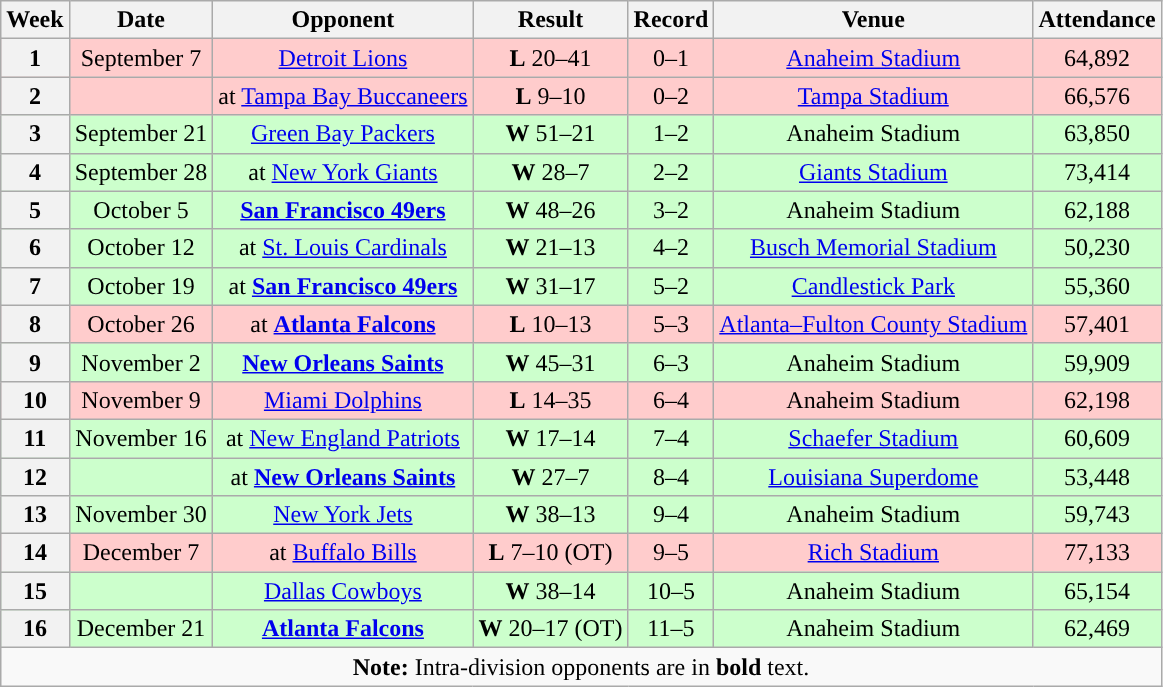<table class="wikitable" style="text-align:center">
<tr>
<th>Week</th>
<th>Date</th>
<th>Opponent</th>
<th>Result</th>
<th>Record</th>
<th>Venue</th>
<th>Attendance</th>
</tr>
<tr style="background:#fcc">
<th>1</th>
<td>September 7</td>
<td><a href='#'>Detroit Lions</a></td>
<td><strong>L</strong> 20–41</td>
<td>0–1</td>
<td><a href='#'>Anaheim Stadium</a></td>
<td>64,892</td>
</tr>
<tr style="background:#fcc">
<th>2</th>
<td></td>
<td>at <a href='#'>Tampa Bay Buccaneers</a></td>
<td><strong>L</strong> 9–10</td>
<td>0–2</td>
<td><a href='#'>Tampa Stadium</a></td>
<td>66,576</td>
</tr>
<tr style="background:#cfc">
<th>3</th>
<td>September 21</td>
<td><a href='#'>Green Bay Packers</a></td>
<td><strong>W</strong> 51–21</td>
<td>1–2</td>
<td>Anaheim Stadium</td>
<td>63,850</td>
</tr>
<tr style="background:#cfc">
<th>4</th>
<td>September 28</td>
<td>at <a href='#'>New York Giants</a></td>
<td><strong>W</strong> 28–7</td>
<td>2–2</td>
<td><a href='#'>Giants Stadium</a></td>
<td>73,414</td>
</tr>
<tr style="background:#cfc">
<th>5</th>
<td>October 5</td>
<td><strong><a href='#'>San Francisco 49ers</a></strong></td>
<td><strong>W</strong> 48–26</td>
<td>3–2</td>
<td>Anaheim Stadium</td>
<td>62,188</td>
</tr>
<tr style="background:#cfc">
<th>6</th>
<td>October 12</td>
<td>at <a href='#'>St. Louis Cardinals</a></td>
<td><strong>W</strong> 21–13</td>
<td>4–2</td>
<td><a href='#'>Busch Memorial Stadium</a></td>
<td>50,230</td>
</tr>
<tr style="background:#cfc">
<th>7</th>
<td>October 19</td>
<td>at <strong><a href='#'>San Francisco 49ers</a></strong></td>
<td><strong>W</strong> 31–17</td>
<td>5–2</td>
<td><a href='#'>Candlestick Park</a></td>
<td>55,360</td>
</tr>
<tr style="background:#fcc">
<th>8</th>
<td>October 26</td>
<td>at <strong><a href='#'>Atlanta Falcons</a></strong></td>
<td><strong>L</strong> 10–13</td>
<td>5–3</td>
<td><a href='#'>Atlanta–Fulton County Stadium</a></td>
<td>57,401</td>
</tr>
<tr style="background:#cfc">
<th>9</th>
<td>November 2</td>
<td><strong><a href='#'>New Orleans Saints</a></strong></td>
<td><strong>W</strong> 45–31</td>
<td>6–3</td>
<td>Anaheim Stadium</td>
<td>59,909</td>
</tr>
<tr style="background:#fcc">
<th>10</th>
<td>November 9</td>
<td><a href='#'>Miami Dolphins</a></td>
<td><strong>L</strong> 14–35</td>
<td>6–4</td>
<td>Anaheim Stadium</td>
<td>62,198</td>
</tr>
<tr style="background:#cfc">
<th>11</th>
<td>November 16</td>
<td>at <a href='#'>New England Patriots</a></td>
<td><strong>W</strong> 17–14</td>
<td>7–4</td>
<td><a href='#'>Schaefer Stadium</a></td>
<td>60,609</td>
</tr>
<tr style="background:#cfc">
<th>12</th>
<td></td>
<td>at <strong><a href='#'>New Orleans Saints</a></strong></td>
<td><strong>W</strong> 27–7</td>
<td>8–4</td>
<td><a href='#'>Louisiana Superdome</a></td>
<td>53,448</td>
</tr>
<tr style="background:#cfc">
<th>13</th>
<td>November 30</td>
<td><a href='#'>New York Jets</a></td>
<td><strong>W</strong> 38–13</td>
<td>9–4</td>
<td>Anaheim Stadium</td>
<td>59,743</td>
</tr>
<tr style="background:#fcc">
<th>14</th>
<td>December 7</td>
<td>at <a href='#'>Buffalo Bills</a></td>
<td><strong>L</strong> 7–10 (OT)</td>
<td>9–5</td>
<td><a href='#'>Rich Stadium</a></td>
<td>77,133</td>
</tr>
<tr style="background:#cfc">
<th>15</th>
<td></td>
<td><a href='#'>Dallas Cowboys</a></td>
<td><strong>W</strong> 38–14</td>
<td>10–5</td>
<td>Anaheim Stadium</td>
<td>65,154</td>
</tr>
<tr style="background:#cfc">
<th>16</th>
<td>December 21</td>
<td><strong><a href='#'>Atlanta Falcons</a></strong></td>
<td><strong>W</strong> 20–17 (OT)</td>
<td>11–5</td>
<td>Anaheim Stadium</td>
<td>62,469</td>
</tr>
<tr>
<td colspan="8"><strong>Note:</strong> Intra-division opponents are in <strong>bold</strong> text.</td>
</tr>
</table>
